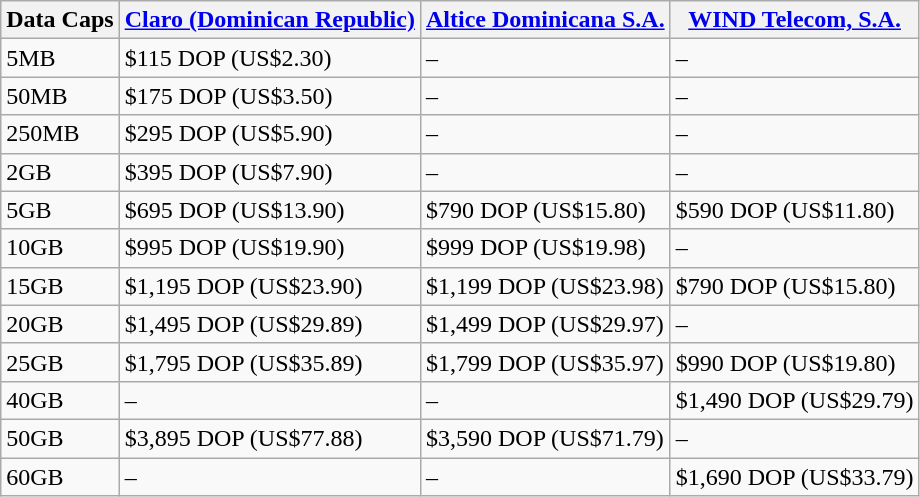<table class="wikitable">
<tr>
<th>Data Caps</th>
<th><a href='#'>Claro (Dominican Republic)</a></th>
<th><a href='#'>Altice Dominicana S.A.</a></th>
<th><a href='#'>WIND Telecom, S.A.</a></th>
</tr>
<tr>
<td>5MB</td>
<td>$115 DOP (US$2.30)</td>
<td>–</td>
<td>–</td>
</tr>
<tr>
<td>50MB</td>
<td>$175 DOP (US$3.50)</td>
<td>–</td>
<td>–</td>
</tr>
<tr>
<td>250MB</td>
<td>$295 DOP (US$5.90)</td>
<td>–</td>
<td>–</td>
</tr>
<tr>
<td>2GB</td>
<td>$395 DOP (US$7.90)</td>
<td>–</td>
<td>–</td>
</tr>
<tr>
<td>5GB</td>
<td>$695 DOP (US$13.90)</td>
<td>$790 DOP (US$15.80)</td>
<td>$590 DOP (US$11.80)</td>
</tr>
<tr>
<td>10GB</td>
<td>$995 DOP (US$19.90)</td>
<td>$999 DOP (US$19.98)</td>
<td>–</td>
</tr>
<tr>
<td>15GB</td>
<td>$1,195 DOP (US$23.90)</td>
<td>$1,199 DOP (US$23.98)</td>
<td>$790 DOP (US$15.80)</td>
</tr>
<tr>
<td>20GB</td>
<td>$1,495 DOP (US$29.89)</td>
<td>$1,499 DOP (US$29.97)</td>
<td>–</td>
</tr>
<tr>
<td>25GB</td>
<td>$1,795 DOP (US$35.89)</td>
<td>$1,799 DOP (US$35.97)</td>
<td>$990 DOP (US$19.80)</td>
</tr>
<tr>
<td>40GB</td>
<td>–</td>
<td>–</td>
<td>$1,490 DOP (US$29.79)</td>
</tr>
<tr>
<td>50GB</td>
<td>$3,895 DOP (US$77.88)</td>
<td>$3,590 DOP (US$71.79)</td>
<td>–</td>
</tr>
<tr>
<td>60GB</td>
<td>–</td>
<td>–</td>
<td>$1,690 DOP (US$33.79)</td>
</tr>
</table>
